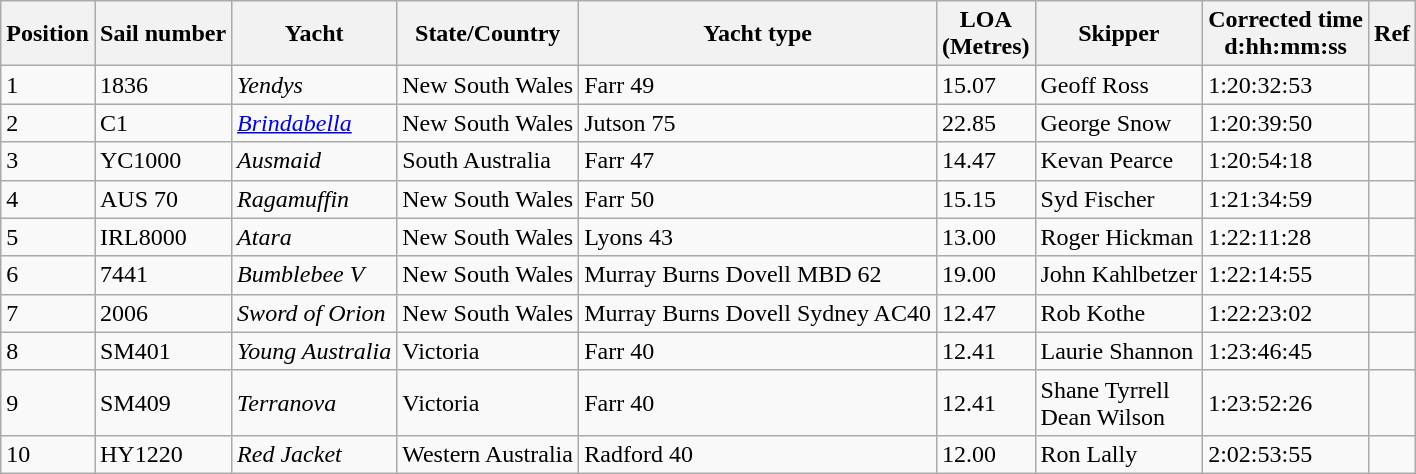<table class="wikitable">
<tr>
<th>Position</th>
<th>Sail number</th>
<th>Yacht</th>
<th>State/Country</th>
<th>Yacht type</th>
<th>LOA <br>(Metres)</th>
<th>Skipper</th>
<th>Corrected time <br>d:hh:mm:ss</th>
<th>Ref</th>
</tr>
<tr>
<td>1</td>
<td>1836</td>
<td><em>Yendys</em></td>
<td> New South Wales</td>
<td>Farr 49</td>
<td>15.07</td>
<td>Geoff Ross</td>
<td>1:20:32:53</td>
<td></td>
</tr>
<tr>
<td>2</td>
<td>C1</td>
<td><em><a href='#'>Brindabella</a></em></td>
<td> New South Wales</td>
<td>Jutson 75</td>
<td>22.85</td>
<td>George Snow</td>
<td>1:20:39:50</td>
<td></td>
</tr>
<tr>
<td>3</td>
<td>YC1000</td>
<td><em>Ausmaid</em></td>
<td> South Australia</td>
<td>Farr 47</td>
<td>14.47</td>
<td>Kevan Pearce</td>
<td>1:20:54:18</td>
<td></td>
</tr>
<tr>
<td>4</td>
<td>AUS 70</td>
<td><em>Ragamuffin</em></td>
<td> New South Wales</td>
<td>Farr 50</td>
<td>15.15</td>
<td>Syd Fischer</td>
<td>1:21:34:59</td>
<td></td>
</tr>
<tr>
<td>5</td>
<td>IRL8000</td>
<td><em>Atara</em></td>
<td> New South Wales</td>
<td>Lyons 43</td>
<td>13.00</td>
<td>Roger Hickman</td>
<td>1:22:11:28</td>
<td></td>
</tr>
<tr>
<td>6</td>
<td>7441</td>
<td><em>Bumblebee V</em></td>
<td> New South Wales</td>
<td>Murray Burns Dovell MBD 62</td>
<td>19.00</td>
<td>John Kahlbetzer</td>
<td>1:22:14:55</td>
<td></td>
</tr>
<tr>
<td>7</td>
<td>2006</td>
<td><em>Sword of Orion</em></td>
<td> New South Wales</td>
<td>Murray Burns Dovell Sydney AC40</td>
<td>12.47</td>
<td>Rob Kothe</td>
<td>1:22:23:02</td>
<td></td>
</tr>
<tr>
<td>8</td>
<td>SM401</td>
<td><em>Young Australia</em></td>
<td> Victoria</td>
<td>Farr 40</td>
<td>12.41</td>
<td>Laurie Shannon</td>
<td>1:23:46:45</td>
<td></td>
</tr>
<tr>
<td>9</td>
<td>SM409</td>
<td><em>Terranova</em></td>
<td> Victoria</td>
<td>Farr 40</td>
<td>12.41</td>
<td>Shane Tyrrell <br> Dean Wilson</td>
<td>1:23:52:26</td>
<td></td>
</tr>
<tr>
<td>10</td>
<td>HY1220</td>
<td><em>Red Jacket</em></td>
<td> Western Australia</td>
<td>Radford 40</td>
<td>12.00</td>
<td>Ron Lally</td>
<td>2:02:53:55</td>
<td></td>
</tr>
</table>
